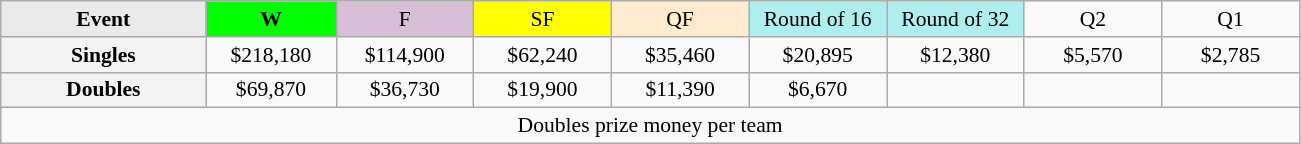<table class=wikitable style=font-size:90%;text-align:center>
<tr>
<td style="width:130px; background:#eaeaea;"><strong>Event</strong></td>
<td style="width:80px; background:lime;"><strong>W</strong></td>
<td style="width:85px; background:thistle;">F</td>
<td style="width:85px; background:#ff0;">SF</td>
<td style="width:85px; background:#ffebcd;">QF</td>
<td style="width:85px; background:#afeeee;">Round of 16</td>
<td style="width:85px; background:#afeeee;">Round of 32</td>
<td width=85>Q2</td>
<td width=85>Q1</td>
</tr>
<tr>
<td style="background:#f3f3f3;"><strong>Singles</strong></td>
<td>$218,180</td>
<td>$114,900</td>
<td>$62,240</td>
<td>$35,460</td>
<td>$20,895</td>
<td>$12,380</td>
<td>$5,570</td>
<td>$2,785</td>
</tr>
<tr>
<td style="background:#f3f3f3;"><strong>Doubles</strong></td>
<td>$69,870</td>
<td>$36,730</td>
<td>$19,900</td>
<td>$11,390</td>
<td>$6,670</td>
<td></td>
<td></td>
<td></td>
</tr>
<tr>
<td colspan=9>Doubles prize money per team</td>
</tr>
</table>
